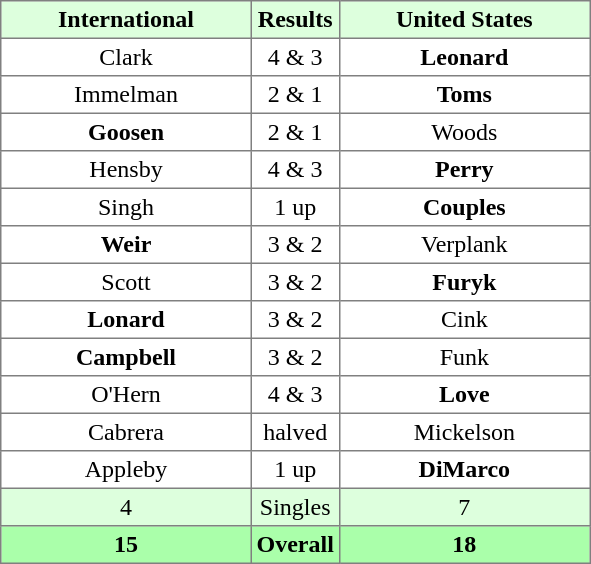<table border="1" cellpadding="3" style="border-collapse: collapse; text-align:center;">
<tr style="background:#ddffdd;">
<th width=160>International</th>
<th>Results</th>
<th width=160>United States</th>
</tr>
<tr>
<td>Clark</td>
<td>4 & 3</td>
<td><strong>Leonard</strong></td>
</tr>
<tr>
<td>Immelman</td>
<td>2 & 1</td>
<td><strong>Toms</strong></td>
</tr>
<tr>
<td><strong>Goosen</strong></td>
<td>2 & 1</td>
<td>Woods</td>
</tr>
<tr>
<td>Hensby</td>
<td>4 & 3</td>
<td><strong>Perry</strong></td>
</tr>
<tr>
<td>Singh</td>
<td>1 up</td>
<td><strong>Couples</strong></td>
</tr>
<tr>
<td><strong>Weir</strong></td>
<td>3 & 2</td>
<td>Verplank</td>
</tr>
<tr>
<td>Scott</td>
<td>3 & 2</td>
<td><strong>Furyk</strong></td>
</tr>
<tr>
<td><strong>Lonard</strong></td>
<td>3 & 2</td>
<td>Cink</td>
</tr>
<tr>
<td><strong>Campbell</strong></td>
<td>3 & 2</td>
<td>Funk</td>
</tr>
<tr>
<td>O'Hern</td>
<td>4 & 3</td>
<td><strong>Love</strong></td>
</tr>
<tr>
<td>Cabrera</td>
<td>halved</td>
<td>Mickelson</td>
</tr>
<tr>
<td>Appleby</td>
<td>1 up</td>
<td><strong>DiMarco</strong></td>
</tr>
<tr style="background:#ddffdd;">
<td>4</td>
<td>Singles</td>
<td>7</td>
</tr>
<tr style="background:#aaffaa;">
<th>15</th>
<th>Overall</th>
<th>18</th>
</tr>
</table>
